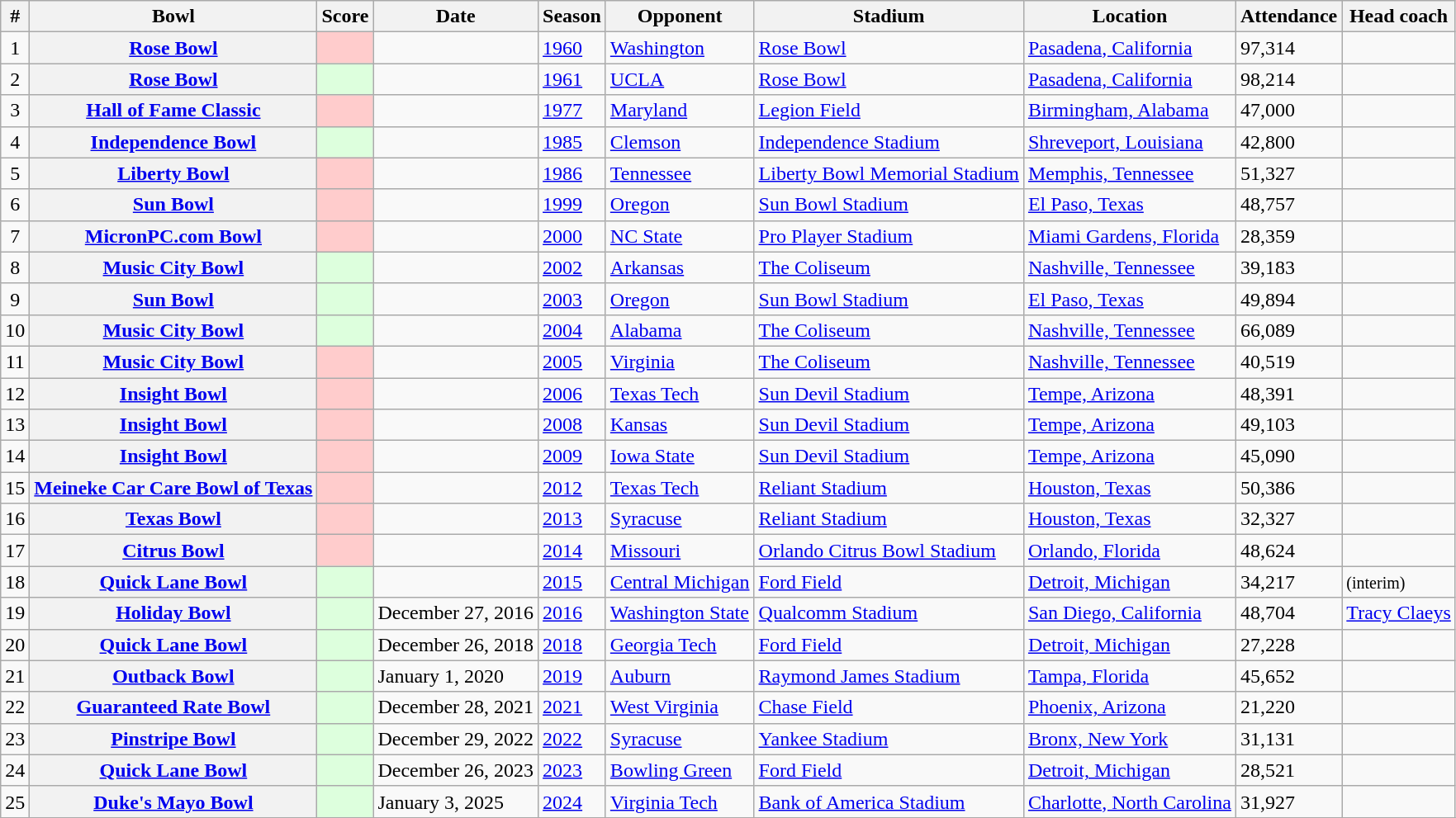<table class="wikitable sortable">
<tr>
<th scope="col">#</th>
<th scope="col">Bowl</th>
<th scope="col">Score</th>
<th scope="col">Date</th>
<th scope="col">Season</th>
<th scope="col">Opponent</th>
<th scope="col">Stadium</th>
<th scope="col">Location</th>
<th scope="col">Attendance</th>
<th scope="col">Head coach</th>
</tr>
<tr>
<td align="center">1</td>
<th scope="row"><a href='#'>Rose Bowl</a></th>
<td style="background:#fcc;"></td>
<td></td>
<td><a href='#'>1960</a></td>
<td><a href='#'>Washington</a></td>
<td><a href='#'>Rose Bowl</a></td>
<td><a href='#'>Pasadena, California</a></td>
<td>97,314</td>
<td></td>
</tr>
<tr>
<td align="center">2</td>
<th scope="row"><a href='#'>Rose Bowl</a></th>
<td style="background:#dfd;"></td>
<td></td>
<td><a href='#'>1961</a></td>
<td><a href='#'>UCLA</a></td>
<td><a href='#'>Rose Bowl</a></td>
<td><a href='#'>Pasadena, California</a></td>
<td>98,214</td>
<td></td>
</tr>
<tr>
<td align="center">3</td>
<th scope="row"><a href='#'>Hall of Fame Classic</a></th>
<td style="background:#fcc;"></td>
<td></td>
<td><a href='#'>1977</a></td>
<td><a href='#'>Maryland</a></td>
<td><a href='#'>Legion Field</a></td>
<td><a href='#'>Birmingham, Alabama</a></td>
<td>47,000</td>
<td></td>
</tr>
<tr>
<td align="center">4</td>
<th scope="row"><a href='#'>Independence Bowl</a></th>
<td style="background:#dfd;"></td>
<td></td>
<td><a href='#'>1985</a></td>
<td><a href='#'>Clemson</a></td>
<td><a href='#'>Independence Stadium</a></td>
<td><a href='#'>Shreveport, Louisiana</a></td>
<td>42,800</td>
<td></td>
</tr>
<tr>
<td align="center">5</td>
<th scope="row"><a href='#'>Liberty Bowl</a></th>
<td style="background:#fcc;"></td>
<td></td>
<td><a href='#'>1986</a></td>
<td><a href='#'>Tennessee</a></td>
<td><a href='#'>Liberty Bowl Memorial Stadium</a></td>
<td><a href='#'>Memphis, Tennessee</a></td>
<td>51,327</td>
<td></td>
</tr>
<tr>
<td align="center">6</td>
<th scope="row"><a href='#'>Sun Bowl</a></th>
<td style="background:#fcc;"></td>
<td></td>
<td><a href='#'>1999</a></td>
<td><a href='#'>Oregon</a></td>
<td><a href='#'>Sun Bowl Stadium</a></td>
<td><a href='#'>El Paso, Texas</a></td>
<td>48,757</td>
<td></td>
</tr>
<tr>
<td align="center">7</td>
<th scope="row"><a href='#'>MicronPC.com Bowl</a></th>
<td style="background:#fcc;"></td>
<td></td>
<td><a href='#'>2000</a></td>
<td><a href='#'>NC State</a></td>
<td><a href='#'>Pro Player Stadium</a></td>
<td><a href='#'>Miami Gardens, Florida</a></td>
<td>28,359</td>
<td></td>
</tr>
<tr>
<td align="center">8</td>
<th scope="row"><a href='#'>Music City Bowl</a></th>
<td style="background:#dfd;"></td>
<td></td>
<td><a href='#'>2002</a></td>
<td><a href='#'>Arkansas</a></td>
<td><a href='#'>The Coliseum</a></td>
<td><a href='#'>Nashville, Tennessee</a></td>
<td>39,183</td>
<td></td>
</tr>
<tr>
<td align="center">9</td>
<th scope="row"><a href='#'>Sun Bowl</a></th>
<td style="background:#dfd;"></td>
<td></td>
<td><a href='#'>2003</a></td>
<td><a href='#'>Oregon</a></td>
<td><a href='#'>Sun Bowl Stadium</a></td>
<td><a href='#'>El Paso, Texas</a></td>
<td>49,894</td>
<td></td>
</tr>
<tr>
<td align="center">10</td>
<th scope="row"><a href='#'>Music City Bowl</a></th>
<td style="background:#dfd;"></td>
<td></td>
<td><a href='#'>2004</a></td>
<td><a href='#'>Alabama</a></td>
<td><a href='#'>The Coliseum</a></td>
<td><a href='#'>Nashville, Tennessee</a></td>
<td>66,089</td>
<td></td>
</tr>
<tr>
<td align="center">11</td>
<th scope="row"><a href='#'>Music City Bowl</a></th>
<td style="background:#fcc;"></td>
<td></td>
<td><a href='#'>2005</a></td>
<td><a href='#'>Virginia</a></td>
<td><a href='#'>The Coliseum</a></td>
<td><a href='#'>Nashville, Tennessee</a></td>
<td>40,519</td>
<td></td>
</tr>
<tr>
<td align="center">12</td>
<th scope="row"><a href='#'>Insight Bowl</a></th>
<td style="background:#fcc;"></td>
<td></td>
<td><a href='#'>2006</a></td>
<td><a href='#'>Texas Tech</a></td>
<td><a href='#'>Sun Devil Stadium</a></td>
<td><a href='#'>Tempe, Arizona</a></td>
<td>48,391</td>
<td></td>
</tr>
<tr>
<td align="center">13</td>
<th scope="row"><a href='#'>Insight Bowl</a></th>
<td style="background:#fcc;"></td>
<td></td>
<td><a href='#'>2008</a></td>
<td><a href='#'>Kansas</a></td>
<td><a href='#'>Sun Devil Stadium</a></td>
<td><a href='#'>Tempe, Arizona</a></td>
<td>49,103</td>
<td></td>
</tr>
<tr>
<td align="center">14</td>
<th scope="row"><a href='#'>Insight Bowl</a></th>
<td style="background:#fcc;"></td>
<td></td>
<td><a href='#'>2009</a></td>
<td><a href='#'>Iowa State</a></td>
<td><a href='#'>Sun Devil Stadium</a></td>
<td><a href='#'>Tempe, Arizona</a></td>
<td>45,090</td>
<td></td>
</tr>
<tr>
<td align="center">15</td>
<th scope="row"><a href='#'>Meineke Car Care Bowl of Texas</a></th>
<td style="background:#fcc;"></td>
<td></td>
<td><a href='#'>2012</a></td>
<td><a href='#'>Texas Tech</a></td>
<td><a href='#'>Reliant Stadium</a></td>
<td><a href='#'>Houston, Texas</a></td>
<td>50,386</td>
<td></td>
</tr>
<tr>
<td align="center">16</td>
<th scope="row"><a href='#'>Texas Bowl</a></th>
<td style="background:#fcc;"></td>
<td></td>
<td><a href='#'>2013</a></td>
<td><a href='#'>Syracuse</a></td>
<td><a href='#'>Reliant Stadium</a></td>
<td><a href='#'>Houston, Texas</a></td>
<td>32,327</td>
<td></td>
</tr>
<tr>
<td align="center">17</td>
<th scope="row"><a href='#'>Citrus Bowl</a></th>
<td style="background:#fcc;"></td>
<td></td>
<td><a href='#'>2014</a></td>
<td><a href='#'>Missouri</a></td>
<td><a href='#'>Orlando Citrus Bowl Stadium</a></td>
<td><a href='#'>Orlando, Florida</a></td>
<td>48,624</td>
<td></td>
</tr>
<tr>
<td align="center">18</td>
<th scope="row"><a href='#'>Quick Lane Bowl</a></th>
<td style="background:#dfd;"></td>
<td></td>
<td><a href='#'>2015</a></td>
<td><a href='#'>Central Michigan</a></td>
<td><a href='#'>Ford Field</a></td>
<td><a href='#'>Detroit, Michigan</a></td>
<td>34,217</td>
<td><small> (interim)</small></td>
</tr>
<tr>
<td align="center">19</td>
<th><a href='#'>Holiday Bowl</a></th>
<td style="background:#dfd;"></td>
<td>December 27, 2016</td>
<td><a href='#'>2016</a></td>
<td><a href='#'>Washington State</a></td>
<td><a href='#'>Qualcomm Stadium</a></td>
<td><a href='#'>San Diego, California</a></td>
<td>48,704</td>
<td><a href='#'>Tracy Claeys</a></td>
</tr>
<tr>
<td align="center">20</td>
<th><a href='#'>Quick Lane Bowl</a></th>
<td style="background:#dfd;"></td>
<td>December 26, 2018</td>
<td><a href='#'>2018</a></td>
<td><a href='#'>Georgia Tech</a></td>
<td><a href='#'>Ford Field</a></td>
<td><a href='#'>Detroit, Michigan</a></td>
<td>27,228</td>
<td></td>
</tr>
<tr>
<td align="center">21</td>
<th><a href='#'>Outback Bowl</a></th>
<td style="background:#dfd;"></td>
<td>January 1, 2020</td>
<td><a href='#'>2019</a></td>
<td><a href='#'>Auburn</a></td>
<td><a href='#'>Raymond James Stadium</a></td>
<td><a href='#'>Tampa, Florida</a></td>
<td>45,652</td>
<td></td>
</tr>
<tr>
<td align="center">22</td>
<th><a href='#'>Guaranteed Rate Bowl</a></th>
<td style="background:#dfd;"></td>
<td>December 28, 2021</td>
<td><a href='#'>2021</a></td>
<td><a href='#'>West Virginia</a></td>
<td><a href='#'>Chase Field</a></td>
<td><a href='#'>Phoenix, Arizona</a></td>
<td>21,220</td>
<td></td>
</tr>
<tr>
<td align="center">23</td>
<th><a href='#'>Pinstripe Bowl</a></th>
<td style="background:#dfd;"><br></td>
<td>December 29, 2022</td>
<td><a href='#'>2022</a></td>
<td><a href='#'>Syracuse</a></td>
<td><a href='#'>Yankee Stadium</a></td>
<td><a href='#'>Bronx, New York</a></td>
<td>31,131</td>
<td></td>
</tr>
<tr>
<td align="center">24</td>
<th><a href='#'>Quick Lane Bowl</a></th>
<td style="background:#dfd;"><br></td>
<td>December 26, 2023</td>
<td><a href='#'>2023</a></td>
<td><a href='#'>Bowling Green</a></td>
<td><a href='#'>Ford Field</a></td>
<td><a href='#'>Detroit, Michigan</a></td>
<td>28,521</td>
<td></td>
</tr>
<tr>
<td align="center">25</td>
<th><a href='#'>Duke's Mayo Bowl</a></th>
<td style="background:#dfd;"></td>
<td>January 3, 2025</td>
<td><a href='#'>2024</a></td>
<td><a href='#'>Virginia Tech</a></td>
<td><a href='#'>Bank of America Stadium</a></td>
<td><a href='#'>Charlotte, North Carolina</a></td>
<td>31,927</td>
<td></td>
</tr>
<tr>
</tr>
</table>
